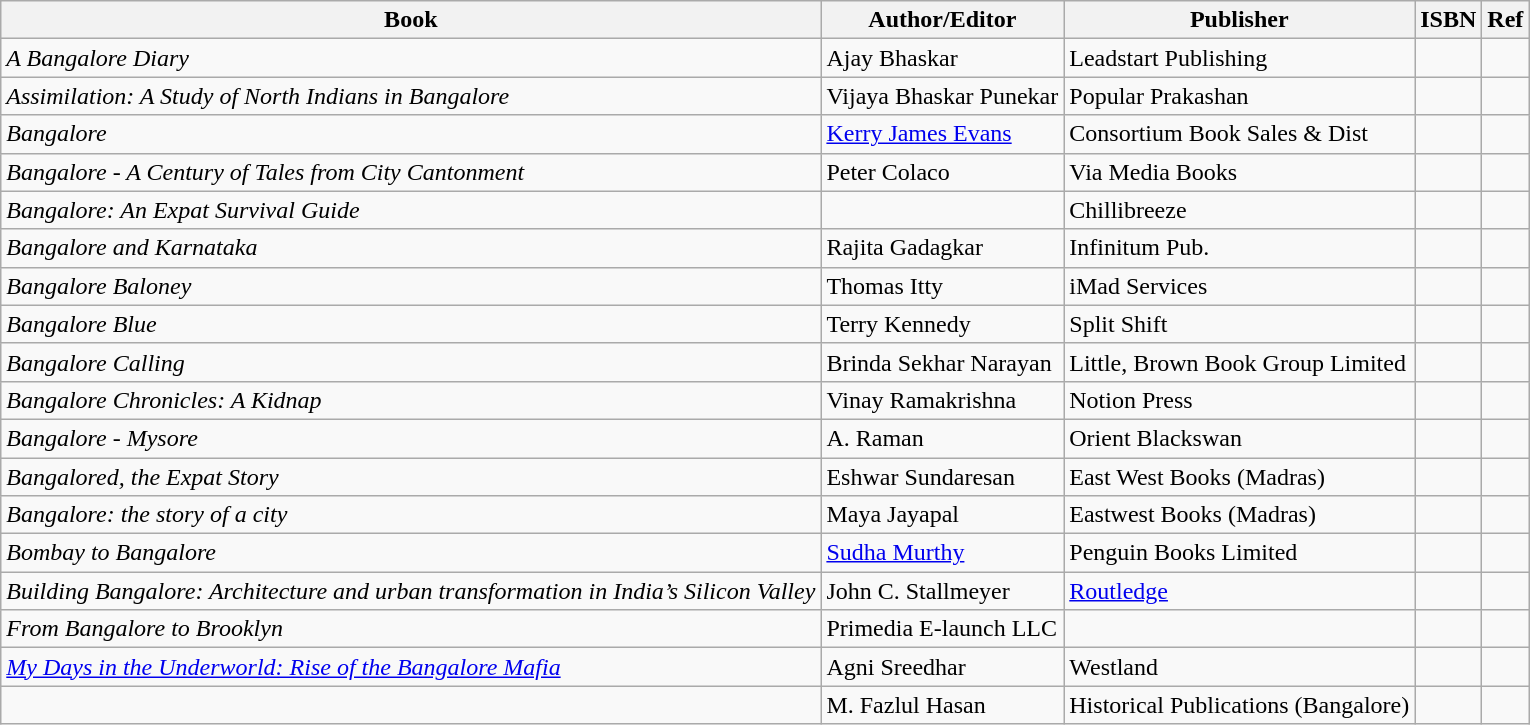<table class="wikitable sortable">
<tr>
<th>Book</th>
<th>Author/Editor</th>
<th>Publisher</th>
<th>ISBN</th>
<th>Ref</th>
</tr>
<tr>
<td><em>A Bangalore Diary</em></td>
<td>Ajay Bhaskar</td>
<td>Leadstart Publishing</td>
<td></td>
<td></td>
</tr>
<tr>
<td><em>Assimilation: A Study of North Indians in Bangalore</em></td>
<td>Vijaya Bhaskar Punekar</td>
<td>Popular Prakashan</td>
<td></td>
<td></td>
</tr>
<tr>
<td><em>Bangalore</em></td>
<td><a href='#'>Kerry James Evans</a></td>
<td>Consortium Book Sales & Dist</td>
<td></td>
<td></td>
</tr>
<tr>
<td><em>Bangalore - A Century of Tales from City Cantonment</em></td>
<td>Peter Colaco</td>
<td>Via Media Books</td>
<td></td>
<td></td>
</tr>
<tr>
<td><em>Bangalore: An Expat Survival Guide</em></td>
<td></td>
<td>Chillibreeze</td>
<td></td>
<td></td>
</tr>
<tr>
<td><em>Bangalore and Karnataka</em></td>
<td>Rajita Gadagkar</td>
<td>Infinitum Pub.</td>
<td></td>
<td></td>
</tr>
<tr>
<td><em>Bangalore Baloney</em></td>
<td>Thomas Itty</td>
<td>iMad Services</td>
<td></td>
<td></td>
</tr>
<tr>
<td><em>Bangalore Blue</em></td>
<td>Terry Kennedy</td>
<td>Split Shift</td>
<td></td>
<td></td>
</tr>
<tr>
<td><em>Bangalore Calling</em></td>
<td>Brinda Sekhar Narayan</td>
<td>Little, Brown Book Group Limited</td>
<td></td>
<td></td>
</tr>
<tr>
<td><em>Bangalore Chronicles: A Kidnap</em></td>
<td>Vinay Ramakrishna</td>
<td>Notion Press</td>
<td></td>
<td></td>
</tr>
<tr>
<td><em>Bangalore - Mysore</em></td>
<td>A. Raman</td>
<td>Orient Blackswan</td>
<td></td>
<td></td>
</tr>
<tr>
<td><em>Bangalored, the Expat Story</em></td>
<td>Eshwar Sundaresan</td>
<td>East West Books (Madras)</td>
<td></td>
<td></td>
</tr>
<tr>
<td><em>Bangalore: the story of a city</em></td>
<td>Maya Jayapal</td>
<td>Eastwest Books (Madras)</td>
<td></td>
<td></td>
</tr>
<tr>
<td><em>Bombay to Bangalore</em></td>
<td><a href='#'>Sudha Murthy</a></td>
<td>Penguin Books Limited</td>
<td></td>
<td></td>
</tr>
<tr>
<td><em>Building Bangalore: Architecture and urban transformation in India’s Silicon Valley</em></td>
<td>John C. Stallmeyer</td>
<td><a href='#'>Routledge</a></td>
<td></td>
</tr>
<tr>
<td><em>From Bangalore to Brooklyn</em></td>
<td>Primedia E-launch LLC</td>
<td></td>
<td></td>
<td></td>
</tr>
<tr>
<td><em><a href='#'>My Days in the Underworld: Rise of the Bangalore Mafia</a></em></td>
<td>Agni Sreedhar</td>
<td>Westland</td>
<td></td>
<td></td>
</tr>
<tr>
<td></td>
<td>M. Fazlul Hasan</td>
<td>Historical Publications (Bangalore)</td>
<td></td>
<td></td>
</tr>
</table>
